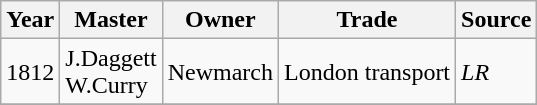<table class=" wikitable">
<tr>
<th>Year</th>
<th>Master</th>
<th>Owner</th>
<th>Trade</th>
<th>Source</th>
</tr>
<tr>
<td>1812</td>
<td>J.Daggett<br>W.Curry</td>
<td>Newmarch</td>
<td>London transport</td>
<td><em>LR</em></td>
</tr>
<tr>
</tr>
</table>
